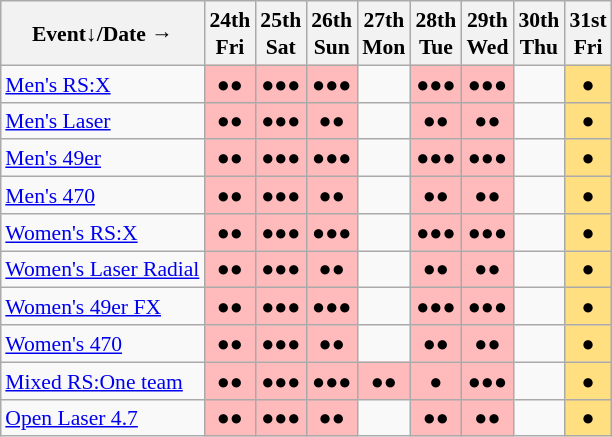<table class="wikitable" style="margin:0.5em auto; font-size:90%; line-height:1.25em; text-align:center">
<tr>
<th>Event↓/Date →</th>
<th>24th<br>Fri</th>
<th>25th<br>Sat</th>
<th>26th<br>Sun</th>
<th>27th<br>Mon</th>
<th>28th<br>Tue</th>
<th>29th<br>Wed</th>
<th>30th<br>Thu</th>
<th>31st<br>Fri</th>
</tr>
<tr>
<td align="left"><a href='#'>Men's RS:X</a></td>
<td bgcolor="#FFBBBB">●●</td>
<td bgcolor="#FFBBBB">●●●</td>
<td bgcolor="#FFBBBB">●●●</td>
<td></td>
<td bgcolor="#FFBBBB">●●●</td>
<td bgcolor="#FFBBBB">●●●</td>
<td></td>
<td bgcolor="#FFDF80">●</td>
</tr>
<tr>
<td align="left"><a href='#'>Men's Laser</a></td>
<td bgcolor="#FFBBBB">●●</td>
<td bgcolor="#FFBBBB">●●●</td>
<td bgcolor="#FFBBBB">●●</td>
<td></td>
<td bgcolor="#FFBBBB">●●</td>
<td bgcolor="#FFBBBB">●●</td>
<td></td>
<td bgcolor="#FFDF80">●</td>
</tr>
<tr>
<td align="left"><a href='#'>Men's 49er</a></td>
<td bgcolor="#FFBBBB">●●</td>
<td bgcolor="#FFBBBB">●●●</td>
<td bgcolor="#FFBBBB">●●●</td>
<td></td>
<td bgcolor="#FFBBBB">●●●</td>
<td bgcolor="#FFBBBB">●●●</td>
<td></td>
<td bgcolor="#FFDF80">●</td>
</tr>
<tr>
<td align="left"><a href='#'>Men's 470</a></td>
<td bgcolor="#FFBBBB">●●</td>
<td bgcolor="#FFBBBB">●●●</td>
<td bgcolor="#FFBBBB">●●</td>
<td></td>
<td bgcolor="#FFBBBB">●●</td>
<td bgcolor="#FFBBBB">●●</td>
<td></td>
<td bgcolor="#FFDF80">●</td>
</tr>
<tr>
<td align="left"><a href='#'>Women's RS:X</a></td>
<td bgcolor="#FFBBBB">●●</td>
<td bgcolor="#FFBBBB">●●●</td>
<td bgcolor="#FFBBBB">●●●</td>
<td></td>
<td bgcolor="#FFBBBB">●●●</td>
<td bgcolor="#FFBBBB">●●●</td>
<td></td>
<td bgcolor="#FFDF80">●</td>
</tr>
<tr>
<td align="left"><a href='#'>Women's Laser Radial</a></td>
<td bgcolor="#FFBBBB">●●</td>
<td bgcolor="#FFBBBB">●●●</td>
<td bgcolor="#FFBBBB">●●</td>
<td></td>
<td bgcolor="#FFBBBB">●●</td>
<td bgcolor="#FFBBBB">●●</td>
<td></td>
<td bgcolor="#FFDF80">●</td>
</tr>
<tr>
<td align="left"><a href='#'>Women's 49er FX</a></td>
<td bgcolor="#FFBBBB">●●</td>
<td bgcolor="#FFBBBB">●●●</td>
<td bgcolor="#FFBBBB">●●●</td>
<td></td>
<td bgcolor="#FFBBBB">●●●</td>
<td bgcolor="#FFBBBB">●●●</td>
<td></td>
<td bgcolor="#FFDF80">●</td>
</tr>
<tr>
<td align="left"><a href='#'>Women's 470</a></td>
<td bgcolor="#FFBBBB">●●</td>
<td bgcolor="#FFBBBB">●●●</td>
<td bgcolor="#FFBBBB">●●</td>
<td></td>
<td bgcolor="#FFBBBB">●●</td>
<td bgcolor="#FFBBBB">●●</td>
<td></td>
<td bgcolor="#FFDF80">●</td>
</tr>
<tr>
<td align="left"><a href='#'>Mixed RS:One team</a></td>
<td bgcolor="#FFBBBB">●●</td>
<td bgcolor="#FFBBBB">●●●</td>
<td bgcolor="#FFBBBB">●●●</td>
<td bgcolor="#FFBBBB">●●</td>
<td bgcolor="#FFBBBB">●</td>
<td bgcolor="#FFBBBB">●●●</td>
<td></td>
<td bgcolor="#FFDF80">●</td>
</tr>
<tr>
<td align="left"><a href='#'>Open Laser 4.7</a></td>
<td bgcolor="#FFBBBB">●●</td>
<td bgcolor="#FFBBBB">●●●</td>
<td bgcolor="#FFBBBB">●●</td>
<td></td>
<td bgcolor="#FFBBBB">●●</td>
<td bgcolor="#FFBBBB">●●</td>
<td></td>
<td bgcolor="#FFDF80">●</td>
</tr>
</table>
